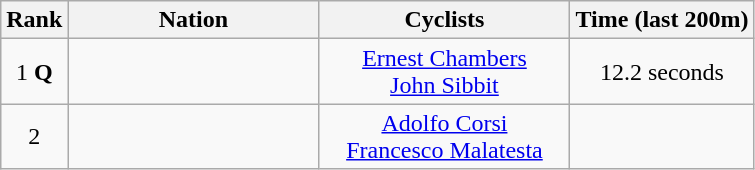<table class="wikitable" style="text-align:center;">
<tr>
<th>Rank</th>
<th style="width:10em">Nation</th>
<th style="width:10em">Cyclists</th>
<th>Time (last 200m)</th>
</tr>
<tr>
<td>1 <strong>Q</strong></td>
<td align=left></td>
<td><a href='#'>Ernest Chambers</a> <br> <a href='#'>John Sibbit</a></td>
<td>12.2 seconds</td>
</tr>
<tr>
<td>2</td>
<td align=left></td>
<td><a href='#'>Adolfo Corsi</a> <br> <a href='#'>Francesco Malatesta</a></td>
<td></td>
</tr>
</table>
